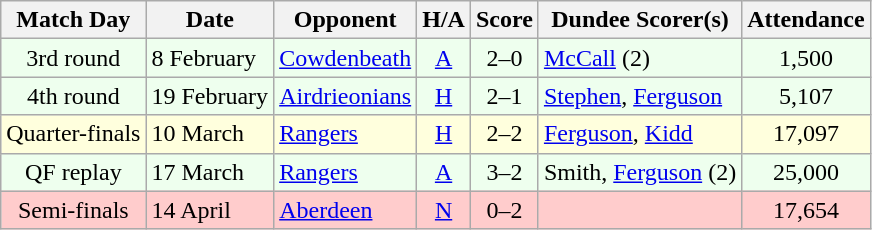<table class="wikitable" style="text-align:center">
<tr>
<th>Match Day</th>
<th>Date</th>
<th>Opponent</th>
<th>H/A</th>
<th>Score</th>
<th>Dundee Scorer(s)</th>
<th>Attendance</th>
</tr>
<tr bgcolor="#EEFFEE">
<td>3rd round</td>
<td align="left">8 February</td>
<td align="left"><a href='#'>Cowdenbeath</a></td>
<td><a href='#'>A</a></td>
<td>2–0</td>
<td align="left"><a href='#'>McCall</a> (2)</td>
<td>1,500</td>
</tr>
<tr bgcolor="#EEFFEE">
<td>4th round</td>
<td align="left">19 February</td>
<td align="left"><a href='#'>Airdrieonians</a></td>
<td><a href='#'>H</a></td>
<td>2–1</td>
<td align="left"><a href='#'>Stephen</a>, <a href='#'>Ferguson</a></td>
<td>5,107</td>
</tr>
<tr bgcolor="#FFFFDD">
<td>Quarter-finals</td>
<td align="left">10 March</td>
<td align="left"><a href='#'>Rangers</a></td>
<td><a href='#'>H</a></td>
<td>2–2</td>
<td align="left"><a href='#'>Ferguson</a>, <a href='#'>Kidd</a></td>
<td>17,097</td>
</tr>
<tr bgcolor="#EEFFEE">
<td>QF replay</td>
<td align="left">17 March</td>
<td align="left"><a href='#'>Rangers</a></td>
<td><a href='#'>A</a></td>
<td>3–2</td>
<td align="left">Smith, <a href='#'>Ferguson</a> (2)</td>
<td>25,000</td>
</tr>
<tr bgcolor="#FFCCCC">
<td>Semi-finals</td>
<td align="left">14 April</td>
<td align="left"><a href='#'>Aberdeen</a></td>
<td><a href='#'>N</a></td>
<td>0–2</td>
<td align="left"></td>
<td>17,654</td>
</tr>
</table>
